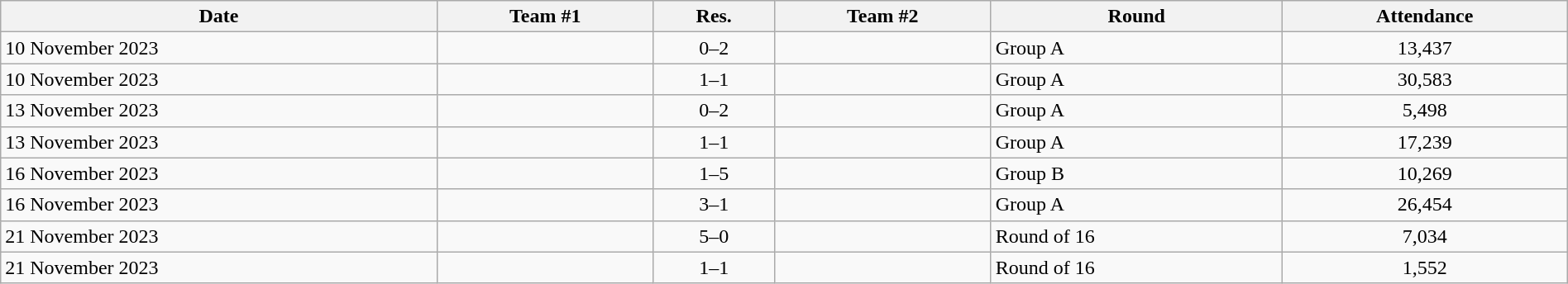<table class="wikitable"  style="text-align:left; width:100%;">
<tr>
<th>Date</th>
<th>Team #1</th>
<th>Res.</th>
<th>Team #2</th>
<th>Round</th>
<th>Attendance</th>
</tr>
<tr>
<td>10 November 2023</td>
<td></td>
<td style="text-align:center;">0–2</td>
<td></td>
<td>Group A</td>
<td style="text-align:center;">13,437</td>
</tr>
<tr>
<td>10 November 2023</td>
<td></td>
<td style="text-align:center;">1–1</td>
<td></td>
<td>Group A</td>
<td style="text-align:center;">30,583</td>
</tr>
<tr>
<td>13 November 2023</td>
<td></td>
<td style="text-align:center;">0–2</td>
<td></td>
<td>Group A</td>
<td style="text-align:center;">5,498</td>
</tr>
<tr>
<td>13 November 2023</td>
<td></td>
<td style="text-align:center;">1–1</td>
<td></td>
<td>Group A</td>
<td style="text-align:center;">17,239</td>
</tr>
<tr>
<td>16 November 2023</td>
<td></td>
<td style="text-align:center;">1–5</td>
<td></td>
<td>Group B</td>
<td style="text-align:center;">10,269</td>
</tr>
<tr>
<td>16 November 2023</td>
<td></td>
<td style="text-align:center;">3–1</td>
<td></td>
<td>Group A</td>
<td style="text-align:center;">26,454</td>
</tr>
<tr>
<td>21 November 2023</td>
<td></td>
<td style="text-align:center;">5–0</td>
<td></td>
<td>Round of 16</td>
<td style="text-align:center;">7,034</td>
</tr>
<tr>
<td>21 November 2023</td>
<td></td>
<td style="text-align:center;">1–1 </td>
<td></td>
<td>Round of 16</td>
<td style="text-align:center;">1,552</td>
</tr>
</table>
